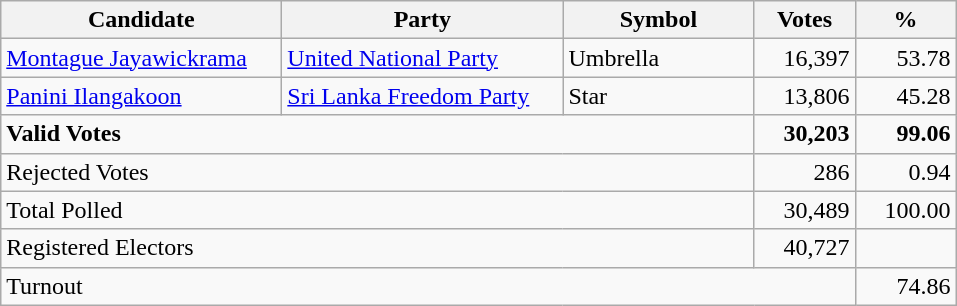<table class="wikitable" border="1" style="text-align:right;">
<tr>
<th align=left width="180">Candidate</th>
<th align=left width="180">Party</th>
<th align=left width="120">Symbol</th>
<th align=left width="60">Votes</th>
<th align=left width="60">%</th>
</tr>
<tr>
<td align=left><a href='#'>Montague Jayawickrama</a></td>
<td align=left><a href='#'>United National Party</a></td>
<td align=left>Umbrella</td>
<td align=right>16,397</td>
<td align=right>53.78</td>
</tr>
<tr>
<td align=left><a href='#'>Panini Ilangakoon</a></td>
<td align=left><a href='#'>Sri Lanka Freedom Party</a></td>
<td align=left>Star</td>
<td align=right>13,806</td>
<td align=right>45.28</td>
</tr>
<tr>
<td align=left colspan=3><strong>Valid Votes</strong></td>
<td align=right><strong>30,203</strong></td>
<td align=right><strong>99.06</strong></td>
</tr>
<tr>
<td align=left colspan=3>Rejected Votes</td>
<td align=right>286</td>
<td align=right>0.94</td>
</tr>
<tr>
<td align=left colspan=3>Total Polled</td>
<td align=right>30,489</td>
<td align=right>100.00</td>
</tr>
<tr>
<td align=left colspan=3>Registered Electors</td>
<td align=right>40,727</td>
<td></td>
</tr>
<tr>
<td align=left colspan=4>Turnout</td>
<td align=right>74.86</td>
</tr>
</table>
